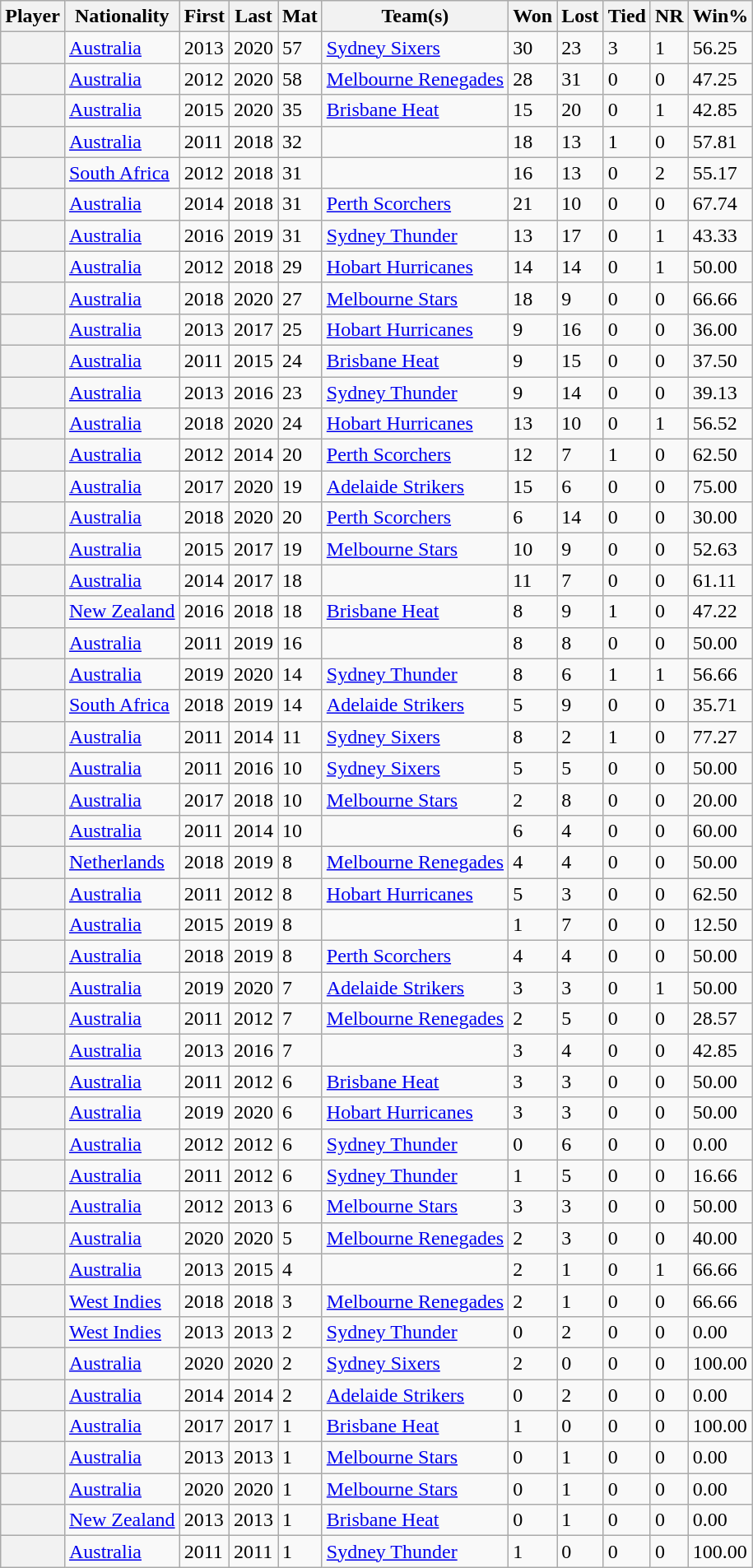<table class="wikitable plainrowheaders sortable">
<tr>
<th scope="col">Player</th>
<th scope="col">Nationality</th>
<th scope="col">First</th>
<th scope="col">Last</th>
<th scope="col">Mat</th>
<th scope="col">Team(s)</th>
<th scope="col">Won</th>
<th scope="col">Lost</th>
<th scope="col">Tied</th>
<th scope="col">NR</th>
<th scope="col">Win%</th>
</tr>
<tr>
<th scope="row"></th>
<td style="text-align:left;"><a href='#'>Australia</a></td>
<td>2013</td>
<td>2020</td>
<td>57</td>
<td><a href='#'>Sydney Sixers</a></td>
<td>30</td>
<td>23</td>
<td>3</td>
<td>1</td>
<td>56.25</td>
</tr>
<tr>
<th scope="row"></th>
<td style="text-align:left;"><a href='#'>Australia</a></td>
<td>2012</td>
<td>2020</td>
<td>58</td>
<td><a href='#'>Melbourne Renegades</a></td>
<td>28</td>
<td>31</td>
<td>0</td>
<td>0</td>
<td>47.25</td>
</tr>
<tr>
<th scope="row"></th>
<td style="text-align:left;"><a href='#'>Australia</a></td>
<td>2015</td>
<td>2020</td>
<td>35</td>
<td><a href='#'>Brisbane Heat</a></td>
<td>15</td>
<td>20</td>
<td>0</td>
<td>1</td>
<td>42.85</td>
</tr>
<tr>
<th scope="row"></th>
<td style="text-align:left;"><a href='#'>Australia</a></td>
<td>2011</td>
<td>2018</td>
<td>32</td>
<td></td>
<td>18</td>
<td>13</td>
<td>1</td>
<td>0</td>
<td>57.81</td>
</tr>
<tr>
<th scope="row"></th>
<td style="text-align:left;"><a href='#'>South Africa</a></td>
<td>2012</td>
<td>2018</td>
<td>31</td>
<td></td>
<td>16</td>
<td>13</td>
<td>0</td>
<td>2</td>
<td>55.17</td>
</tr>
<tr>
<th scope="row"></th>
<td style="text-align:left;"><a href='#'>Australia</a></td>
<td>2014</td>
<td>2018</td>
<td>31</td>
<td><a href='#'>Perth Scorchers</a></td>
<td>21</td>
<td>10</td>
<td>0</td>
<td>0</td>
<td>67.74</td>
</tr>
<tr>
<th scope="row"></th>
<td style="text-align:left;"><a href='#'>Australia</a></td>
<td>2016</td>
<td>2019</td>
<td>31</td>
<td><a href='#'>Sydney Thunder</a></td>
<td>13</td>
<td>17</td>
<td>0</td>
<td>1</td>
<td>43.33</td>
</tr>
<tr>
<th scope="row"></th>
<td style="text-align:left;"><a href='#'>Australia</a></td>
<td>2012</td>
<td>2018</td>
<td>29</td>
<td><a href='#'>Hobart Hurricanes</a></td>
<td>14</td>
<td>14</td>
<td>0</td>
<td>1</td>
<td>50.00</td>
</tr>
<tr>
<th scope="row"></th>
<td style="text-align:left;"><a href='#'>Australia</a></td>
<td>2018</td>
<td>2020</td>
<td>27</td>
<td><a href='#'>Melbourne Stars</a></td>
<td>18</td>
<td>9</td>
<td>0</td>
<td>0</td>
<td>66.66</td>
</tr>
<tr>
<th scope="row"></th>
<td style="text-align:left;"><a href='#'>Australia</a></td>
<td>2013</td>
<td>2017</td>
<td>25</td>
<td><a href='#'>Hobart Hurricanes</a></td>
<td>9</td>
<td>16</td>
<td>0</td>
<td>0</td>
<td>36.00</td>
</tr>
<tr>
<th scope="row"></th>
<td style="text-align:left;"><a href='#'>Australia</a></td>
<td>2011</td>
<td>2015</td>
<td>24</td>
<td><a href='#'>Brisbane Heat</a></td>
<td>9</td>
<td>15</td>
<td>0</td>
<td>0</td>
<td>37.50</td>
</tr>
<tr>
<th scope="row"></th>
<td style="text-align:left;"><a href='#'>Australia</a></td>
<td>2013</td>
<td>2016</td>
<td>23</td>
<td><a href='#'>Sydney Thunder</a></td>
<td>9</td>
<td>14</td>
<td>0</td>
<td>0</td>
<td>39.13</td>
</tr>
<tr>
<th scope="row"></th>
<td style="text-align:left;"><a href='#'>Australia</a></td>
<td>2018</td>
<td>2020</td>
<td>24</td>
<td><a href='#'>Hobart Hurricanes</a></td>
<td>13</td>
<td>10</td>
<td>0</td>
<td>1</td>
<td>56.52</td>
</tr>
<tr>
<th scope="row"></th>
<td style="text-align:left;"><a href='#'>Australia</a></td>
<td>2012</td>
<td>2014</td>
<td>20</td>
<td><a href='#'>Perth Scorchers</a></td>
<td>12</td>
<td>7</td>
<td>1</td>
<td>0</td>
<td>62.50</td>
</tr>
<tr>
<th scope="row"></th>
<td style="text-align:left;"><a href='#'>Australia</a></td>
<td>2017</td>
<td>2020</td>
<td>19</td>
<td><a href='#'>Adelaide Strikers</a></td>
<td>15</td>
<td>6</td>
<td>0</td>
<td>0</td>
<td>75.00</td>
</tr>
<tr>
<th scope="row"></th>
<td style="text-align:left;"><a href='#'>Australia</a></td>
<td>2018</td>
<td>2020</td>
<td>20</td>
<td><a href='#'>Perth Scorchers</a></td>
<td>6</td>
<td>14</td>
<td>0</td>
<td>0</td>
<td>30.00</td>
</tr>
<tr>
<th scope="row"></th>
<td style="text-align:left;"><a href='#'>Australia</a></td>
<td>2015</td>
<td>2017</td>
<td>19</td>
<td><a href='#'>Melbourne Stars</a></td>
<td>10</td>
<td>9</td>
<td>0</td>
<td>0</td>
<td>52.63</td>
</tr>
<tr>
<th scope="row"></th>
<td style="text-align:left;"><a href='#'>Australia</a></td>
<td>2014</td>
<td>2017</td>
<td>18</td>
<td></td>
<td>11</td>
<td>7</td>
<td>0</td>
<td>0</td>
<td>61.11</td>
</tr>
<tr>
<th scope="row"></th>
<td style="text-align:left;"><a href='#'>New Zealand</a></td>
<td>2016</td>
<td>2018</td>
<td>18</td>
<td><a href='#'>Brisbane Heat</a></td>
<td>8</td>
<td>9</td>
<td>1</td>
<td>0</td>
<td>47.22</td>
</tr>
<tr>
<th scope="row"></th>
<td style="text-align:left;"><a href='#'>Australia</a></td>
<td>2011</td>
<td>2019</td>
<td>16</td>
<td></td>
<td>8</td>
<td>8</td>
<td>0</td>
<td>0</td>
<td>50.00</td>
</tr>
<tr>
<th scope="row"></th>
<td style="text-align:left;"><a href='#'>Australia</a></td>
<td>2019</td>
<td>2020</td>
<td>14</td>
<td><a href='#'>Sydney Thunder</a></td>
<td>8</td>
<td>6</td>
<td>1</td>
<td>1</td>
<td>56.66</td>
</tr>
<tr>
<th scope="row"></th>
<td style="text-align:left;"><a href='#'>South Africa</a></td>
<td>2018</td>
<td>2019</td>
<td>14</td>
<td><a href='#'>Adelaide Strikers</a></td>
<td>5</td>
<td>9</td>
<td>0</td>
<td>0</td>
<td>35.71</td>
</tr>
<tr>
<th scope="row"></th>
<td style="text-align:left;"><a href='#'>Australia</a></td>
<td>2011</td>
<td>2014</td>
<td>11</td>
<td><a href='#'>Sydney Sixers</a></td>
<td>8</td>
<td>2</td>
<td>1</td>
<td>0</td>
<td>77.27</td>
</tr>
<tr>
<th scope="row"></th>
<td style="text-align:left;"><a href='#'>Australia</a></td>
<td>2011</td>
<td>2016</td>
<td>10</td>
<td><a href='#'>Sydney Sixers</a></td>
<td>5</td>
<td>5</td>
<td>0</td>
<td>0</td>
<td>50.00</td>
</tr>
<tr>
<th scope="row"></th>
<td style="text-align:left;"><a href='#'>Australia</a></td>
<td>2017</td>
<td>2018</td>
<td>10</td>
<td><a href='#'>Melbourne Stars</a></td>
<td>2</td>
<td>8</td>
<td>0</td>
<td>0</td>
<td>20.00</td>
</tr>
<tr>
<th scope="row"></th>
<td style="text-align:left;"><a href='#'>Australia</a></td>
<td>2011</td>
<td>2014</td>
<td>10</td>
<td></td>
<td>6</td>
<td>4</td>
<td>0</td>
<td>0</td>
<td>60.00</td>
</tr>
<tr>
<th scope="row"></th>
<td style="text-align:left;"><a href='#'>Netherlands</a></td>
<td>2018</td>
<td>2019</td>
<td>8</td>
<td><a href='#'>Melbourne Renegades</a></td>
<td>4</td>
<td>4</td>
<td>0</td>
<td>0</td>
<td>50.00</td>
</tr>
<tr>
<th scope="row"></th>
<td style="text-align:left;"><a href='#'>Australia</a></td>
<td>2011</td>
<td>2012</td>
<td>8</td>
<td><a href='#'>Hobart Hurricanes</a></td>
<td>5</td>
<td>3</td>
<td>0</td>
<td>0</td>
<td>62.50</td>
</tr>
<tr>
<th scope="row"></th>
<td style="text-align:left;"><a href='#'>Australia</a></td>
<td>2015</td>
<td>2019</td>
<td>8</td>
<td></td>
<td>1</td>
<td>7</td>
<td>0</td>
<td>0</td>
<td>12.50</td>
</tr>
<tr>
<th scope="row"></th>
<td style="text-align:left;"><a href='#'>Australia</a></td>
<td>2018</td>
<td>2019</td>
<td>8</td>
<td><a href='#'>Perth Scorchers</a></td>
<td>4</td>
<td>4</td>
<td>0</td>
<td>0</td>
<td>50.00</td>
</tr>
<tr>
<th scope="row"></th>
<td style="text-align:left;"><a href='#'>Australia</a></td>
<td>2019</td>
<td>2020</td>
<td>7</td>
<td><a href='#'>Adelaide Strikers</a></td>
<td>3</td>
<td>3</td>
<td>0</td>
<td>1</td>
<td>50.00</td>
</tr>
<tr>
<th scope="row"></th>
<td style="text-align:left;"><a href='#'>Australia</a></td>
<td>2011</td>
<td>2012</td>
<td>7</td>
<td><a href='#'>Melbourne Renegades</a></td>
<td>2</td>
<td>5</td>
<td>0</td>
<td>0</td>
<td>28.57</td>
</tr>
<tr>
<th scope="row"></th>
<td style="text-align:left;"><a href='#'>Australia</a></td>
<td>2013</td>
<td>2016</td>
<td>7</td>
<td></td>
<td>3</td>
<td>4</td>
<td>0</td>
<td>0</td>
<td>42.85</td>
</tr>
<tr>
<th scope="row"></th>
<td style="text-align:left;"><a href='#'>Australia</a></td>
<td>2011</td>
<td>2012</td>
<td>6</td>
<td><a href='#'>Brisbane Heat</a></td>
<td>3</td>
<td>3</td>
<td>0</td>
<td>0</td>
<td>50.00</td>
</tr>
<tr>
<th scope="row"></th>
<td style="text-align:left;"><a href='#'>Australia</a></td>
<td>2019</td>
<td>2020</td>
<td>6</td>
<td><a href='#'>Hobart Hurricanes</a></td>
<td>3</td>
<td>3</td>
<td>0</td>
<td>0</td>
<td>50.00</td>
</tr>
<tr>
<th scope="row"></th>
<td style="text-align:left;"><a href='#'>Australia</a></td>
<td>2012</td>
<td>2012</td>
<td>6</td>
<td><a href='#'>Sydney Thunder</a></td>
<td>0</td>
<td>6</td>
<td>0</td>
<td>0</td>
<td>0.00</td>
</tr>
<tr>
<th scope="row"></th>
<td style="text-align:left;"><a href='#'>Australia</a></td>
<td>2011</td>
<td>2012</td>
<td>6</td>
<td><a href='#'>Sydney Thunder</a></td>
<td>1</td>
<td>5</td>
<td>0</td>
<td>0</td>
<td>16.66</td>
</tr>
<tr>
<th scope="row"></th>
<td style="text-align:left;"><a href='#'>Australia</a></td>
<td>2012</td>
<td>2013</td>
<td>6</td>
<td><a href='#'>Melbourne Stars</a></td>
<td>3</td>
<td>3</td>
<td>0</td>
<td>0</td>
<td>50.00</td>
</tr>
<tr>
<th scope="row"></th>
<td style="text-align:left;"><a href='#'>Australia</a></td>
<td>2020</td>
<td>2020</td>
<td>5</td>
<td><a href='#'>Melbourne Renegades</a></td>
<td>2</td>
<td>3</td>
<td>0</td>
<td>0</td>
<td>40.00</td>
</tr>
<tr>
<th scope="row"></th>
<td style="text-align:left;"><a href='#'>Australia</a></td>
<td>2013</td>
<td>2015</td>
<td>4</td>
<td></td>
<td>2</td>
<td>1</td>
<td>0</td>
<td>1</td>
<td>66.66</td>
</tr>
<tr>
<th scope="row"></th>
<td style="text-align:left;"><a href='#'>West Indies</a></td>
<td>2018</td>
<td>2018</td>
<td>3</td>
<td><a href='#'>Melbourne Renegades</a></td>
<td>2</td>
<td>1</td>
<td>0</td>
<td>0</td>
<td>66.66</td>
</tr>
<tr>
<th scope="row"></th>
<td style="text-align:left;"><a href='#'>West Indies</a></td>
<td>2013</td>
<td>2013</td>
<td>2</td>
<td><a href='#'>Sydney Thunder</a></td>
<td>0</td>
<td>2</td>
<td>0</td>
<td>0</td>
<td>0.00</td>
</tr>
<tr>
<th scope="row"></th>
<td style="text-align:left;"><a href='#'>Australia</a></td>
<td>2020</td>
<td>2020</td>
<td>2</td>
<td><a href='#'>Sydney Sixers</a></td>
<td>2</td>
<td>0</td>
<td>0</td>
<td>0</td>
<td>100.00</td>
</tr>
<tr>
<th scope="row"></th>
<td style="text-align:left;"><a href='#'>Australia</a></td>
<td>2014</td>
<td>2014</td>
<td>2</td>
<td><a href='#'>Adelaide Strikers</a></td>
<td>0</td>
<td>2</td>
<td>0</td>
<td>0</td>
<td>0.00</td>
</tr>
<tr>
<th scope="row"></th>
<td style="text-align:left;"><a href='#'>Australia</a></td>
<td>2017</td>
<td>2017</td>
<td>1</td>
<td><a href='#'>Brisbane Heat</a></td>
<td>1</td>
<td>0</td>
<td>0</td>
<td>0</td>
<td>100.00</td>
</tr>
<tr>
<th scope="row"></th>
<td style="text-align:left;"><a href='#'>Australia</a></td>
<td>2013</td>
<td>2013</td>
<td>1</td>
<td><a href='#'>Melbourne Stars</a></td>
<td>0</td>
<td>1</td>
<td>0</td>
<td>0</td>
<td>0.00</td>
</tr>
<tr>
<th scope="row"></th>
<td style="text-align:left;"><a href='#'>Australia</a></td>
<td>2020</td>
<td>2020</td>
<td>1</td>
<td><a href='#'>Melbourne Stars</a></td>
<td>0</td>
<td>1</td>
<td>0</td>
<td>0</td>
<td>0.00</td>
</tr>
<tr>
<th scope="row"></th>
<td style="text-align:left;"><a href='#'>New Zealand</a></td>
<td>2013</td>
<td>2013</td>
<td>1</td>
<td><a href='#'>Brisbane Heat</a></td>
<td>0</td>
<td>1</td>
<td>0</td>
<td>0</td>
<td>0.00</td>
</tr>
<tr>
<th scope="row"></th>
<td style="text-align:left;"><a href='#'>Australia</a></td>
<td>2011</td>
<td>2011</td>
<td>1</td>
<td><a href='#'>Sydney Thunder</a></td>
<td>1</td>
<td>0</td>
<td>0</td>
<td>0</td>
<td>100.00</td>
</tr>
</table>
